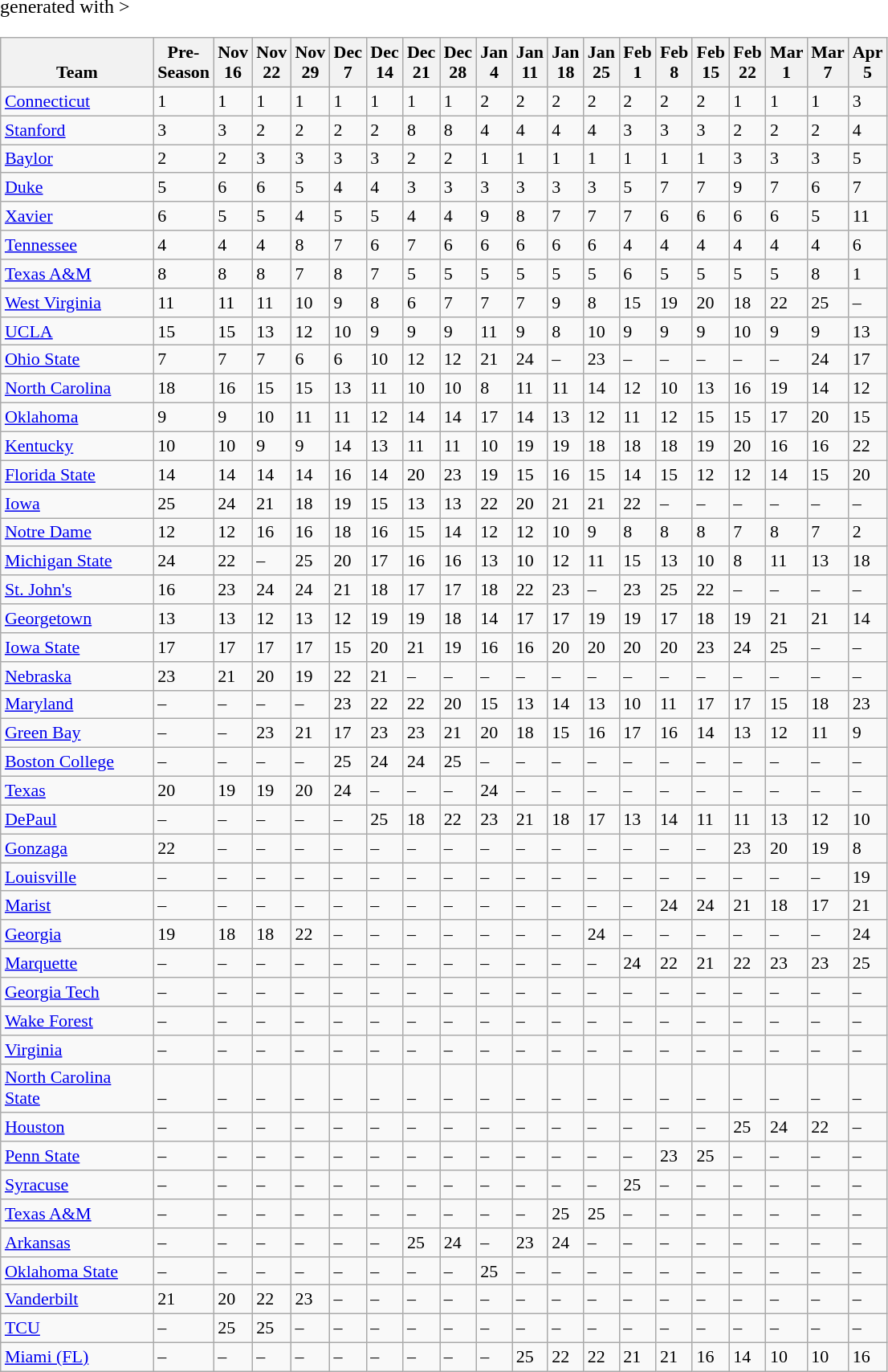<table class="wikitable sortable" <hiddentext>generated with >
<tr style="font-size:11pt"  valign="bottom">
<th width="120" height="15">Team</th>
<th width="20">Pre- Season</th>
<th width="20">Nov 16</th>
<th width="20">Nov 22</th>
<th width="20">Nov 29</th>
<th width="20">Dec 7</th>
<th width="20">Dec 14</th>
<th width="20">Dec 21</th>
<th width="20">Dec 28</th>
<th width="20">Jan 4</th>
<th width="20">Jan 11</th>
<th width="20">Jan 18</th>
<th width="20">Jan 25</th>
<th width="20">Feb 1</th>
<th width="20">Feb 8</th>
<th width="20">Feb 15</th>
<th width="20">Feb 22</th>
<th width="20">Mar 1</th>
<th width="20">Mar 7</th>
<th width="20">Apr 5</th>
</tr>
<tr style="font-size:11pt"  valign="bottom">
<td height="15"><a href='#'>Connecticut</a></td>
<td>1</td>
<td>1</td>
<td>1</td>
<td>1</td>
<td>1</td>
<td>1</td>
<td>1</td>
<td>1</td>
<td>2</td>
<td>2</td>
<td>2</td>
<td>2</td>
<td>2</td>
<td>2</td>
<td>2</td>
<td>1</td>
<td>1</td>
<td>1</td>
<td>3</td>
</tr>
<tr style="font-size:11pt"  valign="bottom">
<td height="15"><a href='#'>Stanford</a></td>
<td>3</td>
<td>3</td>
<td>2</td>
<td>2</td>
<td>2</td>
<td>2</td>
<td>8</td>
<td>8</td>
<td>4</td>
<td>4</td>
<td>4</td>
<td>4</td>
<td>3</td>
<td>3</td>
<td>3</td>
<td>2</td>
<td>2</td>
<td>2</td>
<td>4</td>
</tr>
<tr style="font-size:11pt"  valign="bottom">
<td height="15"><a href='#'>Baylor</a></td>
<td>2</td>
<td>2</td>
<td>3</td>
<td>3</td>
<td>3</td>
<td>3</td>
<td>2</td>
<td>2</td>
<td>1</td>
<td>1</td>
<td>1</td>
<td>1</td>
<td>1</td>
<td>1</td>
<td>1</td>
<td>3</td>
<td>3</td>
<td>3</td>
<td>5</td>
</tr>
<tr style="font-size:11pt"  valign="bottom">
<td height="15"><a href='#'>Duke</a></td>
<td>5</td>
<td>6</td>
<td>6</td>
<td>5</td>
<td>4</td>
<td>4</td>
<td>3</td>
<td>3</td>
<td>3</td>
<td>3</td>
<td>3</td>
<td>3</td>
<td>5</td>
<td>7</td>
<td>7</td>
<td>9</td>
<td>7</td>
<td>6</td>
<td>7</td>
</tr>
<tr style="font-size:11pt"  valign="bottom">
<td height="15"><a href='#'>Xavier</a></td>
<td>6</td>
<td>5</td>
<td>5</td>
<td>4</td>
<td>5</td>
<td>5</td>
<td>4</td>
<td>4</td>
<td>9</td>
<td>8</td>
<td>7</td>
<td>7</td>
<td>7</td>
<td>6</td>
<td>6</td>
<td>6</td>
<td>6</td>
<td>5</td>
<td>11</td>
</tr>
<tr style="font-size:11pt"  valign="bottom">
<td height="15"><a href='#'>Tennessee</a></td>
<td>4</td>
<td>4</td>
<td>4</td>
<td>8</td>
<td>7</td>
<td>6</td>
<td>7</td>
<td>6</td>
<td>6</td>
<td>6</td>
<td>6</td>
<td>6</td>
<td>4</td>
<td>4</td>
<td>4</td>
<td>4</td>
<td>4</td>
<td>4</td>
<td>6</td>
</tr>
<tr style="font-size:11pt"  valign="bottom">
<td height="15"><a href='#'>Texas A&M</a></td>
<td>8</td>
<td>8</td>
<td>8</td>
<td>7</td>
<td>8</td>
<td>7</td>
<td>5</td>
<td>5</td>
<td>5</td>
<td>5</td>
<td>5</td>
<td>5</td>
<td>6</td>
<td>5</td>
<td>5</td>
<td>5</td>
<td>5</td>
<td>8</td>
<td>1</td>
</tr>
<tr style="font-size:11pt"  valign="bottom">
<td height="15"><a href='#'>West Virginia</a></td>
<td>11</td>
<td>11</td>
<td>11</td>
<td>10</td>
<td>9</td>
<td>8</td>
<td>6</td>
<td>7</td>
<td>7</td>
<td>7</td>
<td>9</td>
<td>8</td>
<td>15</td>
<td>19</td>
<td>20</td>
<td>18</td>
<td>22</td>
<td>25</td>
<td data-sort-value=99>–</td>
</tr>
<tr style="font-size:11pt"  valign="bottom">
<td height="15"><a href='#'>UCLA</a></td>
<td>15</td>
<td>15</td>
<td>13</td>
<td>12</td>
<td>10</td>
<td>9</td>
<td>9</td>
<td>9</td>
<td>11</td>
<td>9</td>
<td>8</td>
<td>10</td>
<td>9</td>
<td>9</td>
<td>9</td>
<td>10</td>
<td>9</td>
<td>9</td>
<td>13</td>
</tr>
<tr style="font-size:11pt"  valign="bottom">
<td height="15"><a href='#'>Ohio State</a></td>
<td>7</td>
<td>7</td>
<td>7</td>
<td>6</td>
<td>6</td>
<td>10</td>
<td>12</td>
<td>12</td>
<td>21</td>
<td>24</td>
<td data-sort-value=99>–</td>
<td>23</td>
<td data-sort-value=99>–</td>
<td data-sort-value=99>–</td>
<td data-sort-value=99>–</td>
<td data-sort-value=99>–</td>
<td data-sort-value=99>–</td>
<td>24</td>
<td>17</td>
</tr>
<tr style="font-size:11pt"  valign="bottom">
<td height="15"><a href='#'>North Carolina</a></td>
<td>18</td>
<td>16</td>
<td>15</td>
<td>15</td>
<td>13</td>
<td>11</td>
<td>10</td>
<td>10</td>
<td>8</td>
<td>11</td>
<td>11</td>
<td>14</td>
<td>12</td>
<td>10</td>
<td>13</td>
<td>16</td>
<td>19</td>
<td>14</td>
<td>12</td>
</tr>
<tr style="font-size:11pt"  valign="bottom">
<td height="15"><a href='#'>Oklahoma</a></td>
<td>9</td>
<td>9</td>
<td>10</td>
<td>11</td>
<td>11</td>
<td>12</td>
<td>14</td>
<td>14</td>
<td>17</td>
<td>14</td>
<td>13</td>
<td>12</td>
<td>11</td>
<td>12</td>
<td>15</td>
<td>15</td>
<td>17</td>
<td>20</td>
<td>15</td>
</tr>
<tr style="font-size:11pt"  valign="bottom">
<td height="15"><a href='#'>Kentucky</a></td>
<td>10</td>
<td>10</td>
<td>9</td>
<td>9</td>
<td>14</td>
<td>13</td>
<td>11</td>
<td>11</td>
<td>10</td>
<td>19</td>
<td>19</td>
<td>18</td>
<td>18</td>
<td>18</td>
<td>19</td>
<td>20</td>
<td>16</td>
<td>16</td>
<td>22</td>
</tr>
<tr style="font-size:11pt"  valign="bottom">
<td height="15"><a href='#'>Florida State</a></td>
<td>14</td>
<td>14</td>
<td>14</td>
<td>14</td>
<td>16</td>
<td>14</td>
<td>20</td>
<td>23</td>
<td>19</td>
<td>15</td>
<td>16</td>
<td>15</td>
<td>14</td>
<td>15</td>
<td>12</td>
<td>12</td>
<td>14</td>
<td>15</td>
<td>20</td>
</tr>
<tr style="font-size:11pt"  valign="bottom">
<td height="15"><a href='#'>Iowa</a></td>
<td>25</td>
<td>24</td>
<td>21</td>
<td>18</td>
<td>19</td>
<td>15</td>
<td>13</td>
<td>13</td>
<td>22</td>
<td>20</td>
<td>21</td>
<td>21</td>
<td>22</td>
<td data-sort-value=99>–</td>
<td data-sort-value=99>–</td>
<td data-sort-value=99>–</td>
<td data-sort-value=99>–</td>
<td data-sort-value=99>–</td>
<td data-sort-value=99>–</td>
</tr>
<tr style="font-size:11pt"  valign="bottom">
<td height="15"><a href='#'>Notre Dame</a></td>
<td>12</td>
<td>12</td>
<td>16</td>
<td>16</td>
<td>18</td>
<td>16</td>
<td>15</td>
<td>14</td>
<td>12</td>
<td>12</td>
<td>10</td>
<td>9</td>
<td>8</td>
<td>8</td>
<td>8</td>
<td>7</td>
<td>8</td>
<td>7</td>
<td>2</td>
</tr>
<tr style="font-size:11pt"  valign="bottom">
<td height="15"><a href='#'>Michigan State</a></td>
<td>24</td>
<td>22</td>
<td data-sort-value=99>–</td>
<td>25</td>
<td>20</td>
<td>17</td>
<td>16</td>
<td>16</td>
<td>13</td>
<td>10</td>
<td>12</td>
<td>11</td>
<td>15</td>
<td>13</td>
<td>10</td>
<td>8</td>
<td>11</td>
<td>13</td>
<td>18</td>
</tr>
<tr style="font-size:11pt"  valign="bottom">
<td height="15"><a href='#'>St. John's</a></td>
<td>16</td>
<td>23</td>
<td>24</td>
<td>24</td>
<td>21</td>
<td>18</td>
<td>17</td>
<td>17</td>
<td>18</td>
<td>22</td>
<td>23</td>
<td data-sort-value=99>–</td>
<td>23</td>
<td>25</td>
<td>22</td>
<td data-sort-value=99>–</td>
<td data-sort-value=99>–</td>
<td data-sort-value=99>–</td>
<td data-sort-value=99>–</td>
</tr>
<tr style="font-size:11pt"  valign="bottom">
<td height="15"><a href='#'>Georgetown</a></td>
<td>13</td>
<td>13</td>
<td>12</td>
<td>13</td>
<td>12</td>
<td>19</td>
<td>19</td>
<td>18</td>
<td>14</td>
<td>17</td>
<td>17</td>
<td>19</td>
<td>19</td>
<td>17</td>
<td>18</td>
<td>19</td>
<td>21</td>
<td>21</td>
<td>14</td>
</tr>
<tr style="font-size:11pt"  valign="bottom">
<td height="15"><a href='#'>Iowa State</a></td>
<td>17</td>
<td>17</td>
<td>17</td>
<td>17</td>
<td>15</td>
<td>20</td>
<td>21</td>
<td>19</td>
<td>16</td>
<td>16</td>
<td>20</td>
<td>20</td>
<td>20</td>
<td>20</td>
<td>23</td>
<td>24</td>
<td>25</td>
<td data-sort-value=99>–</td>
<td data-sort-value=99>–</td>
</tr>
<tr style="font-size:11pt"  valign="bottom">
<td height="15"><a href='#'>Nebraska</a></td>
<td>23</td>
<td>21</td>
<td>20</td>
<td>19</td>
<td>22</td>
<td>21</td>
<td data-sort-value=99>–</td>
<td data-sort-value=99>–</td>
<td data-sort-value=99>–</td>
<td data-sort-value=99>–</td>
<td data-sort-value=99>–</td>
<td data-sort-value=99>–</td>
<td data-sort-value=99>–</td>
<td data-sort-value=99>–</td>
<td data-sort-value=99>–</td>
<td data-sort-value=99>–</td>
<td data-sort-value=99>–</td>
<td data-sort-value=99>–</td>
<td data-sort-value=99>–</td>
</tr>
<tr style="font-size:11pt"  valign="bottom">
<td height="15"><a href='#'>Maryland</a></td>
<td data-sort-value=99>–</td>
<td data-sort-value=99>–</td>
<td data-sort-value=99>–</td>
<td data-sort-value=99>–</td>
<td>23</td>
<td>22</td>
<td>22</td>
<td>20</td>
<td>15</td>
<td>13</td>
<td>14</td>
<td>13</td>
<td>10</td>
<td>11</td>
<td>17</td>
<td>17</td>
<td>15</td>
<td>18</td>
<td>23</td>
</tr>
<tr style="font-size:11pt"  valign="bottom">
<td height="15"><a href='#'>Green Bay</a></td>
<td data-sort-value=99>–</td>
<td data-sort-value=99>–</td>
<td>23</td>
<td>21</td>
<td>17</td>
<td>23</td>
<td>23</td>
<td>21</td>
<td>20</td>
<td>18</td>
<td>15</td>
<td>16</td>
<td>17</td>
<td>16</td>
<td>14</td>
<td>13</td>
<td>12</td>
<td>11</td>
<td>9</td>
</tr>
<tr style="font-size:11pt"  valign="bottom">
<td height="15"><a href='#'>Boston College</a></td>
<td data-sort-value=99>–</td>
<td data-sort-value=99>–</td>
<td data-sort-value=99>–</td>
<td data-sort-value=99>–</td>
<td>25</td>
<td>24</td>
<td>24</td>
<td>25</td>
<td data-sort-value=99>–</td>
<td data-sort-value=99>–</td>
<td data-sort-value=99>–</td>
<td data-sort-value=99>–</td>
<td data-sort-value=99>–</td>
<td data-sort-value=99>–</td>
<td data-sort-value=99>–</td>
<td data-sort-value=99>–</td>
<td data-sort-value=99>–</td>
<td data-sort-value=99>–</td>
<td data-sort-value=99>–</td>
</tr>
<tr style="font-size:11pt"  valign="bottom">
<td height="15"><a href='#'>Texas</a></td>
<td>20</td>
<td>19</td>
<td>19</td>
<td>20</td>
<td>24</td>
<td data-sort-value=99>–</td>
<td data-sort-value=99>–</td>
<td data-sort-value=99>–</td>
<td>24</td>
<td data-sort-value=99>–</td>
<td data-sort-value=99>–</td>
<td data-sort-value=99>–</td>
<td data-sort-value=99>–</td>
<td data-sort-value=99>–</td>
<td data-sort-value=99>–</td>
<td data-sort-value=99>–</td>
<td data-sort-value=99>–</td>
<td data-sort-value=99>–</td>
<td data-sort-value=99>–</td>
</tr>
<tr style="font-size:11pt"  valign="bottom">
<td height="15"><a href='#'>DePaul</a></td>
<td data-sort-value=99>–</td>
<td data-sort-value=99>–</td>
<td data-sort-value=99>–</td>
<td data-sort-value=99>–</td>
<td data-sort-value=99>–</td>
<td>25</td>
<td>18</td>
<td>22</td>
<td>23</td>
<td>21</td>
<td>18</td>
<td>17</td>
<td>13</td>
<td>14</td>
<td>11</td>
<td>11</td>
<td>13</td>
<td>12</td>
<td>10</td>
</tr>
<tr style="font-size:11pt"  valign="bottom">
<td height="15"><a href='#'>Gonzaga</a></td>
<td>22</td>
<td data-sort-value=99>–</td>
<td data-sort-value=99>–</td>
<td data-sort-value=99>–</td>
<td data-sort-value=99>–</td>
<td data-sort-value=99>–</td>
<td data-sort-value=99>–</td>
<td data-sort-value=99>–</td>
<td data-sort-value=99>–</td>
<td data-sort-value=99>–</td>
<td data-sort-value=99>–</td>
<td data-sort-value=99>–</td>
<td data-sort-value=99>–</td>
<td data-sort-value=99>–</td>
<td data-sort-value=99>–</td>
<td>23</td>
<td>20</td>
<td>19</td>
<td>8</td>
</tr>
<tr style="font-size:11pt"  valign="bottom">
<td height="15"><a href='#'>Louisville</a></td>
<td data-sort-value=99>–</td>
<td data-sort-value=99>–</td>
<td data-sort-value=99>–</td>
<td data-sort-value=99>–</td>
<td data-sort-value=99>–</td>
<td data-sort-value=99>–</td>
<td data-sort-value=99>–</td>
<td data-sort-value=99>–</td>
<td data-sort-value=99>–</td>
<td data-sort-value=99>–</td>
<td data-sort-value=99>–</td>
<td data-sort-value=99>–</td>
<td data-sort-value=99>–</td>
<td data-sort-value=99>–</td>
<td data-sort-value=99>–</td>
<td data-sort-value=99>–</td>
<td data-sort-value=99>–</td>
<td data-sort-value=99>–</td>
<td>19</td>
</tr>
<tr style="font-size:11pt"  valign="bottom">
<td height="15"><a href='#'>Marist</a></td>
<td data-sort-value=99>–</td>
<td data-sort-value=99>–</td>
<td data-sort-value=99>–</td>
<td data-sort-value=99>–</td>
<td data-sort-value=99>–</td>
<td data-sort-value=99>–</td>
<td data-sort-value=99>–</td>
<td data-sort-value=99>–</td>
<td data-sort-value=99>–</td>
<td data-sort-value=99>–</td>
<td data-sort-value=99>–</td>
<td data-sort-value=99>–</td>
<td data-sort-value=99>–</td>
<td>24</td>
<td>24</td>
<td>21</td>
<td>18</td>
<td>17</td>
<td>21</td>
</tr>
<tr style="font-size:11pt"  valign="bottom">
<td height="15"><a href='#'>Georgia</a></td>
<td>19</td>
<td>18</td>
<td>18</td>
<td>22</td>
<td data-sort-value=99>–</td>
<td data-sort-value=99>–</td>
<td data-sort-value=99>–</td>
<td data-sort-value=99>–</td>
<td data-sort-value=99>–</td>
<td data-sort-value=99>–</td>
<td data-sort-value=99>–</td>
<td>24</td>
<td data-sort-value=99>–</td>
<td data-sort-value=99>–</td>
<td data-sort-value=99>–</td>
<td data-sort-value=99>–</td>
<td data-sort-value=99>–</td>
<td data-sort-value=99>–</td>
<td>24</td>
</tr>
<tr style="font-size:11pt"  valign="bottom">
<td height="15"><a href='#'>Marquette</a></td>
<td data-sort-value=99>–</td>
<td data-sort-value=99>–</td>
<td data-sort-value=99>–</td>
<td data-sort-value=99>–</td>
<td data-sort-value=99>–</td>
<td data-sort-value=99>–</td>
<td data-sort-value=99>–</td>
<td data-sort-value=99>–</td>
<td data-sort-value=99>–</td>
<td data-sort-value=99>–</td>
<td data-sort-value=99>–</td>
<td data-sort-value=99>–</td>
<td>24</td>
<td>22</td>
<td>21</td>
<td>22</td>
<td>23</td>
<td>23</td>
<td>25</td>
</tr>
<tr style="font-size:11pt"  valign="bottom">
<td height="15"><a href='#'>Georgia Tech</a></td>
<td data-sort-value=99>–</td>
<td data-sort-value=99>–</td>
<td data-sort-value=99>–</td>
<td data-sort-value=99>–</td>
<td data-sort-value=99>–</td>
<td data-sort-value=99>–</td>
<td data-sort-value=99>–</td>
<td data-sort-value=99>–</td>
<td data-sort-value=99>–</td>
<td data-sort-value=99>–</td>
<td data-sort-value=99>–</td>
<td data-sort-value=99>–</td>
<td data-sort-value=99>–</td>
<td data-sort-value=99>–</td>
<td data-sort-value=99>–</td>
<td data-sort-value=99>–</td>
<td data-sort-value=99>–</td>
<td data-sort-value=99>–</td>
<td data-sort-value=99>–</td>
</tr>
<tr style="font-size:11pt"  valign="bottom">
<td height="15"><a href='#'>Wake Forest</a></td>
<td data-sort-value=99>–</td>
<td data-sort-value=99>–</td>
<td data-sort-value=99>–</td>
<td data-sort-value=99>–</td>
<td data-sort-value=99>–</td>
<td data-sort-value=99>–</td>
<td data-sort-value=99>–</td>
<td data-sort-value=99>–</td>
<td data-sort-value=99>–</td>
<td data-sort-value=99>–</td>
<td data-sort-value=99>–</td>
<td data-sort-value=99>–</td>
<td data-sort-value=99>–</td>
<td data-sort-value=99>–</td>
<td data-sort-value=99>–</td>
<td data-sort-value=99>–</td>
<td data-sort-value=99>–</td>
<td data-sort-value=99>–</td>
<td data-sort-value=99>–</td>
</tr>
<tr style="font-size:11pt"  valign="bottom">
<td height="15"><a href='#'>Virginia</a></td>
<td data-sort-value=99>–</td>
<td data-sort-value=99>–</td>
<td data-sort-value=99>–</td>
<td data-sort-value=99>–</td>
<td data-sort-value=99>–</td>
<td data-sort-value=99>–</td>
<td data-sort-value=99>–</td>
<td data-sort-value=99>–</td>
<td data-sort-value=99>–</td>
<td data-sort-value=99>–</td>
<td data-sort-value=99>–</td>
<td data-sort-value=99>–</td>
<td data-sort-value=99>–</td>
<td data-sort-value=99>–</td>
<td data-sort-value=99>–</td>
<td data-sort-value=99>–</td>
<td data-sort-value=99>–</td>
<td data-sort-value=99>–</td>
<td data-sort-value=99>–</td>
</tr>
<tr style="font-size:11pt"  valign="bottom">
<td height="15"><a href='#'>North Carolina State</a></td>
<td data-sort-value=99>–</td>
<td data-sort-value=99>–</td>
<td data-sort-value=99>–</td>
<td data-sort-value=99>–</td>
<td data-sort-value=99>–</td>
<td data-sort-value=99>–</td>
<td data-sort-value=99>–</td>
<td data-sort-value=99>–</td>
<td data-sort-value=99>–</td>
<td data-sort-value=99>–</td>
<td data-sort-value=99>–</td>
<td data-sort-value=99>–</td>
<td data-sort-value=99>–</td>
<td data-sort-value=99>–</td>
<td data-sort-value=99>–</td>
<td data-sort-value=99>–</td>
<td data-sort-value=99>–</td>
<td data-sort-value=99>–</td>
<td data-sort-value=99>–</td>
</tr>
<tr style="font-size:11pt"  valign="bottom">
<td height="15"><a href='#'>Houston</a></td>
<td data-sort-value=99>–</td>
<td data-sort-value=99>–</td>
<td data-sort-value=99>–</td>
<td data-sort-value=99>–</td>
<td data-sort-value=99>–</td>
<td data-sort-value=99>–</td>
<td data-sort-value=99>–</td>
<td data-sort-value=99>–</td>
<td data-sort-value=99>–</td>
<td data-sort-value=99>–</td>
<td data-sort-value=99>–</td>
<td data-sort-value=99>–</td>
<td data-sort-value=99>–</td>
<td data-sort-value=99>–</td>
<td data-sort-value=99>–</td>
<td>25</td>
<td>24</td>
<td>22</td>
<td data-sort-value=99>–</td>
</tr>
<tr style="font-size:11pt"  valign="bottom">
<td height="15"><a href='#'>Penn State</a></td>
<td data-sort-value=99>–</td>
<td data-sort-value=99>–</td>
<td data-sort-value=99>–</td>
<td data-sort-value=99>–</td>
<td data-sort-value=99>–</td>
<td data-sort-value=99>–</td>
<td data-sort-value=99>–</td>
<td data-sort-value=99>–</td>
<td data-sort-value=99>–</td>
<td data-sort-value=99>–</td>
<td data-sort-value=99>–</td>
<td data-sort-value=99>–</td>
<td data-sort-value=99>–</td>
<td>23</td>
<td>25</td>
<td data-sort-value=99>–</td>
<td data-sort-value=99>–</td>
<td data-sort-value=99>–</td>
<td data-sort-value=99>–</td>
</tr>
<tr style="font-size:11pt"  valign="bottom">
<td height="15"><a href='#'>Syracuse</a></td>
<td data-sort-value=99>–</td>
<td data-sort-value=99>–</td>
<td data-sort-value=99>–</td>
<td data-sort-value=99>–</td>
<td data-sort-value=99>–</td>
<td data-sort-value=99>–</td>
<td data-sort-value=99>–</td>
<td data-sort-value=99>–</td>
<td data-sort-value=99>–</td>
<td data-sort-value=99>–</td>
<td data-sort-value=99>–</td>
<td data-sort-value=99>–</td>
<td>25</td>
<td data-sort-value=99>–</td>
<td data-sort-value=99>–</td>
<td data-sort-value=99>–</td>
<td data-sort-value=99>–</td>
<td data-sort-value=99>–</td>
<td data-sort-value=99>–</td>
</tr>
<tr style="font-size:11pt"  valign="bottom">
<td height="15"><a href='#'>Texas A&M</a></td>
<td data-sort-value=99>–</td>
<td data-sort-value=99>–</td>
<td data-sort-value=99>–</td>
<td data-sort-value=99>–</td>
<td data-sort-value=99>–</td>
<td data-sort-value=99>–</td>
<td data-sort-value=99>–</td>
<td data-sort-value=99>–</td>
<td data-sort-value=99>–</td>
<td data-sort-value=99>–</td>
<td>25</td>
<td>25</td>
<td data-sort-value=99>–</td>
<td data-sort-value=99>–</td>
<td data-sort-value=99>–</td>
<td data-sort-value=99>–</td>
<td data-sort-value=99>–</td>
<td data-sort-value=99>–</td>
<td data-sort-value=99>–</td>
</tr>
<tr style="font-size:11pt"  valign="bottom">
<td height="15"><a href='#'>Arkansas</a></td>
<td data-sort-value=99>–</td>
<td data-sort-value=99>–</td>
<td data-sort-value=99>–</td>
<td data-sort-value=99>–</td>
<td data-sort-value=99>–</td>
<td data-sort-value=99>–</td>
<td>25</td>
<td>24</td>
<td data-sort-value=99>–</td>
<td>23</td>
<td>24</td>
<td data-sort-value=99>–</td>
<td data-sort-value=99>–</td>
<td data-sort-value=99>–</td>
<td data-sort-value=99>–</td>
<td data-sort-value=99>–</td>
<td data-sort-value=99>–</td>
<td data-sort-value=99>–</td>
<td data-sort-value=99>–</td>
</tr>
<tr style="font-size:11pt"  valign="bottom">
<td height="15"><a href='#'>Oklahoma State</a></td>
<td data-sort-value=99>–</td>
<td data-sort-value=99>–</td>
<td data-sort-value=99>–</td>
<td data-sort-value=99>–</td>
<td data-sort-value=99>–</td>
<td data-sort-value=99>–</td>
<td data-sort-value=99>–</td>
<td data-sort-value=99>–</td>
<td>25</td>
<td data-sort-value=99>–</td>
<td data-sort-value=99>–</td>
<td data-sort-value=99>–</td>
<td data-sort-value=99>–</td>
<td data-sort-value=99>–</td>
<td data-sort-value=99>–</td>
<td data-sort-value=99>–</td>
<td data-sort-value=99>–</td>
<td data-sort-value=99>–</td>
<td data-sort-value=99>–</td>
</tr>
<tr style="font-size:11pt"  valign="bottom">
<td height="15"><a href='#'>Vanderbilt</a></td>
<td>21</td>
<td>20</td>
<td>22</td>
<td>23</td>
<td data-sort-value=99>–</td>
<td data-sort-value=99>–</td>
<td data-sort-value=99>–</td>
<td data-sort-value=99>–</td>
<td data-sort-value=99>–</td>
<td data-sort-value=99>–</td>
<td data-sort-value=99>–</td>
<td data-sort-value=99>–</td>
<td data-sort-value=99>–</td>
<td data-sort-value=99>–</td>
<td data-sort-value=99>–</td>
<td data-sort-value=99>–</td>
<td data-sort-value=99>–</td>
<td data-sort-value=99>–</td>
<td data-sort-value=99>–</td>
</tr>
<tr style="font-size:11pt"  valign="bottom">
<td height="15"><a href='#'>TCU</a></td>
<td data-sort-value=99>–</td>
<td>25</td>
<td>25</td>
<td data-sort-value=99>–</td>
<td data-sort-value=99>–</td>
<td data-sort-value=99>–</td>
<td data-sort-value=99>–</td>
<td data-sort-value=99>–</td>
<td data-sort-value=99>–</td>
<td data-sort-value=99>–</td>
<td data-sort-value=99>–</td>
<td data-sort-value=99>–</td>
<td data-sort-value=99>–</td>
<td data-sort-value=99>–</td>
<td data-sort-value=99>–</td>
<td data-sort-value=99>–</td>
<td data-sort-value=99>–</td>
<td data-sort-value=99>–</td>
<td data-sort-value=99>–</td>
</tr>
<tr style="font-size:11pt"  valign="bottom">
<td height="15"><a href='#'>Miami (FL)</a></td>
<td data-sort-value=99>–</td>
<td data-sort-value=99>–</td>
<td data-sort-value=99>–</td>
<td data-sort-value=99>–</td>
<td data-sort-value=99>–</td>
<td data-sort-value=99>–</td>
<td data-sort-value=99>–</td>
<td data-sort-value=99>–</td>
<td data-sort-value=99>–</td>
<td>25</td>
<td>22</td>
<td>22</td>
<td>21</td>
<td>21</td>
<td>16</td>
<td>14</td>
<td>10</td>
<td>10</td>
<td>16</td>
</tr>
</table>
